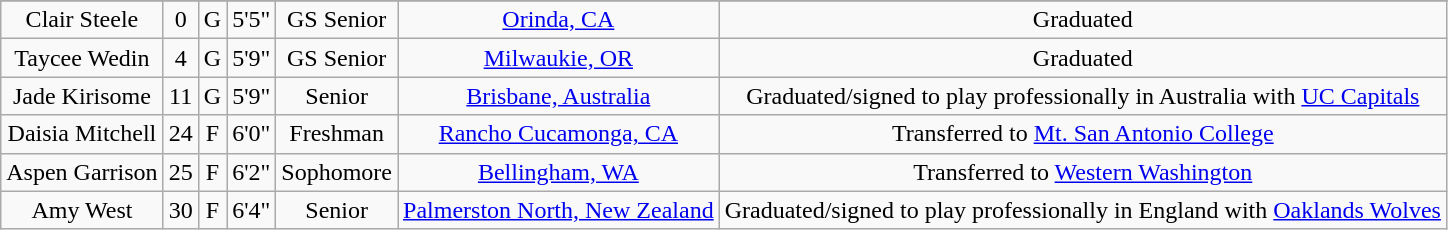<table class="wikitable sortable" style="text-align: center">
<tr align=center>
</tr>
<tr>
<td>Clair Steele</td>
<td>0</td>
<td>G</td>
<td>5'5"</td>
<td>GS Senior</td>
<td><a href='#'>Orinda, CA</a></td>
<td>Graduated</td>
</tr>
<tr>
<td>Taycee Wedin</td>
<td>4</td>
<td>G</td>
<td>5'9"</td>
<td>GS Senior</td>
<td><a href='#'>Milwaukie, OR</a></td>
<td>Graduated</td>
</tr>
<tr>
<td>Jade Kirisome</td>
<td>11</td>
<td>G</td>
<td>5'9"</td>
<td> Senior</td>
<td><a href='#'>Brisbane, Australia</a></td>
<td>Graduated/signed to play professionally in Australia with <a href='#'>UC Capitals</a></td>
</tr>
<tr>
<td>Daisia Mitchell</td>
<td>24</td>
<td>F</td>
<td>6'0"</td>
<td>Freshman</td>
<td><a href='#'>Rancho Cucamonga, CA</a></td>
<td>Transferred to <a href='#'>Mt. San Antonio College</a></td>
</tr>
<tr>
<td>Aspen Garrison</td>
<td>25</td>
<td>F</td>
<td>6'2"</td>
<td>Sophomore</td>
<td><a href='#'>Bellingham, WA</a></td>
<td>Transferred to <a href='#'>Western Washington</a></td>
</tr>
<tr>
<td>Amy West</td>
<td>30</td>
<td>F</td>
<td>6'4"</td>
<td> Senior</td>
<td><a href='#'>Palmerston North, New Zealand</a></td>
<td>Graduated/signed to play professionally in England with <a href='#'>Oaklands Wolves</a></td>
</tr>
</table>
